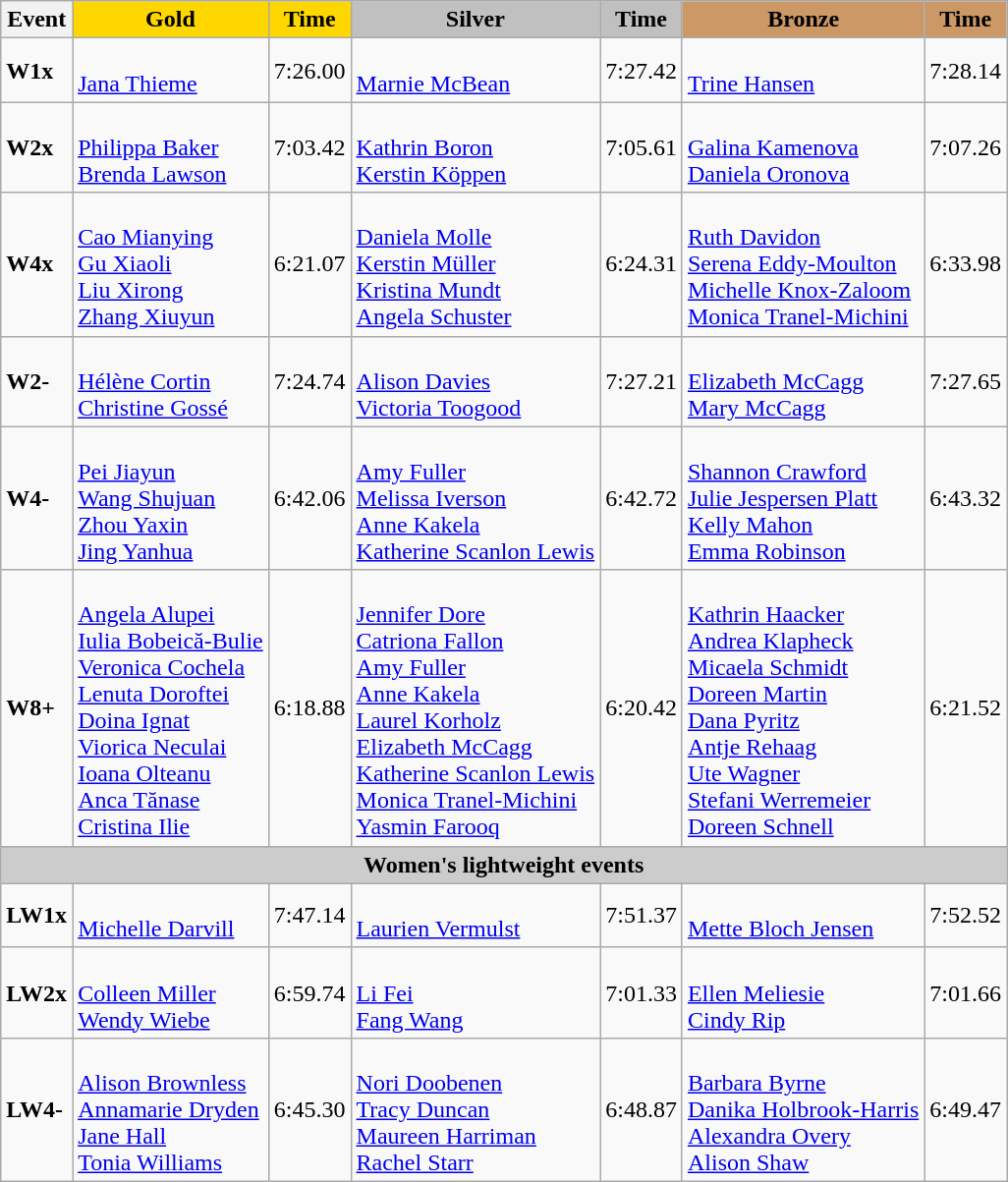<table class="wikitable">
<tr>
<th>Event</th>
<th style="text-align:center;background-color:gold;">Gold</th>
<th style="text-align:center;background-color:gold;">Time</th>
<th style="text-align:center;background-color:silver;">Silver</th>
<th style="text-align:center;background-color:silver;">Time</th>
<th style="text-align:center;background-color:#CC9966;">Bronze</th>
<th style="text-align:center;background-color:#CC9966;">Time</th>
</tr>
<tr>
<td><strong>W1x</strong></td>
<td> <br> <a href='#'>Jana Thieme</a></td>
<td>7:26.00</td>
<td> <br> <a href='#'>Marnie McBean</a></td>
<td>7:27.42</td>
<td> <br> <a href='#'>Trine Hansen</a></td>
<td>7:28.14</td>
</tr>
<tr>
<td><strong>W2x</strong></td>
<td> <br> <a href='#'>Philippa Baker</a> <br> <a href='#'>Brenda Lawson</a></td>
<td>7:03.42</td>
<td> <br> <a href='#'>Kathrin Boron</a> <br> <a href='#'>Kerstin Köppen</a></td>
<td>7:05.61</td>
<td> <br> <a href='#'>Galina Kamenova</a> <br> <a href='#'>Daniela Oronova</a></td>
<td>7:07.26</td>
</tr>
<tr>
<td><strong>W4x</strong></td>
<td> <br> <a href='#'>Cao Mianying</a> <br> <a href='#'>Gu Xiaoli</a> <br> <a href='#'>Liu Xirong</a> <br> <a href='#'>Zhang Xiuyun</a></td>
<td>6:21.07</td>
<td> <br> <a href='#'>Daniela Molle</a> <br> <a href='#'>Kerstin Müller</a> <br> <a href='#'>Kristina Mundt</a> <br> <a href='#'>Angela Schuster</a></td>
<td>6:24.31</td>
<td> <br> <a href='#'>Ruth Davidon</a> <br> <a href='#'>Serena Eddy-Moulton</a> <br> <a href='#'>Michelle Knox-Zaloom</a> <br> <a href='#'>Monica Tranel-Michini</a></td>
<td>6:33.98</td>
</tr>
<tr>
<td><strong>W2-</strong></td>
<td> <br> <a href='#'>Hélène Cortin</a> <br> <a href='#'>Christine Gossé</a></td>
<td>7:24.74</td>
<td> <br> <a href='#'>Alison Davies</a> <br> <a href='#'>Victoria Toogood</a></td>
<td>7:27.21</td>
<td> <br> <a href='#'>Elizabeth McCagg</a> <br> <a href='#'>Mary McCagg</a></td>
<td>7:27.65</td>
</tr>
<tr>
<td><strong>W4-</strong></td>
<td> <br> <a href='#'>Pei Jiayun</a><br><a href='#'>Wang Shujuan</a><br><a href='#'>Zhou Yaxin</a><br><a href='#'>Jing Yanhua</a><br></td>
<td>6:42.06</td>
<td> <br> <a href='#'>Amy Fuller</a> <br> <a href='#'>Melissa Iverson</a> <br> <a href='#'>Anne Kakela</a> <br> <a href='#'>Katherine Scanlon Lewis</a></td>
<td>6:42.72</td>
<td> <br> <a href='#'>Shannon Crawford</a> <br> <a href='#'>Julie Jespersen Platt</a> <br> <a href='#'>Kelly Mahon</a> <br> <a href='#'>Emma Robinson</a></td>
<td>6:43.32</td>
</tr>
<tr>
<td><strong>W8+</strong></td>
<td> <br> <a href='#'>Angela Alupei</a> <br> <a href='#'>Iulia Bobeică-Bulie</a> <br> <a href='#'>Veronica Cochela</a> <br> <a href='#'>Lenuta Doroftei</a> <br> <a href='#'>Doina Ignat</a> <br><a href='#'>Viorica Neculai</a> <br> <a href='#'>Ioana Olteanu</a> <br> <a href='#'>Anca Tănase</a> <br> <a href='#'>Cristina Ilie</a></td>
<td>6:18.88</td>
<td> <br> <a href='#'>Jennifer Dore</a> <br> <a href='#'>Catriona Fallon</a> <br> <a href='#'>Amy Fuller</a> <br> <a href='#'>Anne Kakela</a> <br> <a href='#'>Laurel Korholz</a> <br> <a href='#'>Elizabeth McCagg</a> <br> <a href='#'>Katherine Scanlon Lewis</a> <br> <a href='#'>Monica Tranel-Michini</a> <br> <a href='#'>Yasmin Farooq</a></td>
<td>6:20.42</td>
<td> <br> <a href='#'>Kathrin Haacker</a> <br> <a href='#'>Andrea Klapheck</a> <br> <a href='#'>Micaela Schmidt</a> <br> <a href='#'>Doreen Martin</a> <br> <a href='#'>Dana Pyritz</a> <br> <a href='#'>Antje Rehaag</a> <br> <a href='#'>Ute Wagner</a> <br> <a href='#'>Stefani Werremeier</a> <br> <a href='#'>Doreen Schnell</a></td>
<td>6:21.52</td>
</tr>
<tr>
<th colspan="7" style="background-color:#CCC;">Women's lightweight events</th>
</tr>
<tr>
<td><strong>LW1x</strong></td>
<td> <br> <a href='#'>Michelle Darvill</a></td>
<td>7:47.14</td>
<td> <br> <a href='#'>Laurien Vermulst</a></td>
<td>7:51.37</td>
<td> <br> <a href='#'>Mette Bloch Jensen</a></td>
<td>7:52.52</td>
</tr>
<tr>
<td><strong>LW2x</strong></td>
<td> <br> <a href='#'>Colleen Miller</a> <br> <a href='#'>Wendy Wiebe</a></td>
<td>6:59.74</td>
<td> <br> <a href='#'>Li Fei</a> <br> <a href='#'>Fang Wang</a></td>
<td>7:01.33</td>
<td> <br> <a href='#'>Ellen Meliesie</a> <br> <a href='#'>Cindy Rip</a></td>
<td>7:01.66</td>
</tr>
<tr>
<td><strong>LW4-</strong></td>
<td> <br> <a href='#'>Alison Brownless</a> <br> <a href='#'>Annamarie Dryden</a> <br> <a href='#'>Jane Hall</a> <br> <a href='#'>Tonia Williams</a></td>
<td>6:45.30</td>
<td> <br> <a href='#'>Nori Doobenen</a> <br> <a href='#'>Tracy Duncan</a> <br> <a href='#'>Maureen Harriman</a> <br> <a href='#'>Rachel Starr</a></td>
<td>6:48.87</td>
<td> <br> <a href='#'>Barbara Byrne</a> <br> <a href='#'>Danika Holbrook-Harris</a> <br> <a href='#'>Alexandra Overy</a> <br> <a href='#'>Alison Shaw</a></td>
<td>6:49.47</td>
</tr>
</table>
